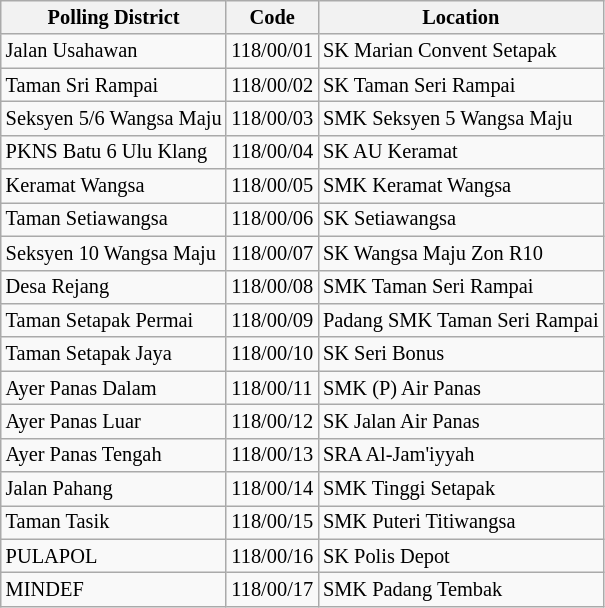<table class="wikitable sortable mw-collapsible" style="white-space:nowrap;font-size:85%">
<tr>
<th>Polling District</th>
<th>Code</th>
<th>Location</th>
</tr>
<tr>
<td>Jalan Usahawan</td>
<td>118/00/01</td>
<td>SK Marian Convent Setapak</td>
</tr>
<tr>
<td>Taman Sri Rampai</td>
<td>118/00/02</td>
<td>SK Taman Seri Rampai</td>
</tr>
<tr>
<td>Seksyen 5/6 Wangsa Maju</td>
<td>118/00/03</td>
<td>SMK Seksyen 5 Wangsa Maju</td>
</tr>
<tr>
<td>PKNS Batu 6 Ulu Klang</td>
<td>118/00/04</td>
<td>SK AU Keramat</td>
</tr>
<tr>
<td>Keramat Wangsa</td>
<td>118/00/05</td>
<td>SMK Keramat Wangsa</td>
</tr>
<tr>
<td>Taman Setiawangsa</td>
<td>118/00/06</td>
<td>SK Setiawangsa</td>
</tr>
<tr>
<td>Seksyen 10 Wangsa Maju</td>
<td>118/00/07</td>
<td>SK Wangsa Maju Zon R10</td>
</tr>
<tr>
<td>Desa Rejang</td>
<td>118/00/08</td>
<td>SMK Taman Seri Rampai</td>
</tr>
<tr>
<td>Taman Setapak Permai</td>
<td>118/00/09</td>
<td>Padang SMK Taman Seri Rampai</td>
</tr>
<tr>
<td>Taman Setapak Jaya</td>
<td>118/00/10</td>
<td>SK Seri Bonus</td>
</tr>
<tr>
<td>Ayer Panas Dalam</td>
<td>118/00/11</td>
<td>SMK (P) Air Panas</td>
</tr>
<tr>
<td>Ayer Panas Luar</td>
<td>118/00/12</td>
<td>SK Jalan Air Panas</td>
</tr>
<tr>
<td>Ayer Panas Tengah</td>
<td>118/00/13</td>
<td>SRA Al-Jam'iyyah</td>
</tr>
<tr>
<td>Jalan Pahang</td>
<td>118/00/14</td>
<td>SMK Tinggi Setapak</td>
</tr>
<tr>
<td>Taman Tasik</td>
<td>118/00/15</td>
<td>SMK Puteri Titiwangsa</td>
</tr>
<tr>
<td>PULAPOL</td>
<td>118/00/16</td>
<td>SK Polis Depot</td>
</tr>
<tr>
<td>MINDEF</td>
<td>118/00/17</td>
<td>SMK Padang Tembak</td>
</tr>
</table>
